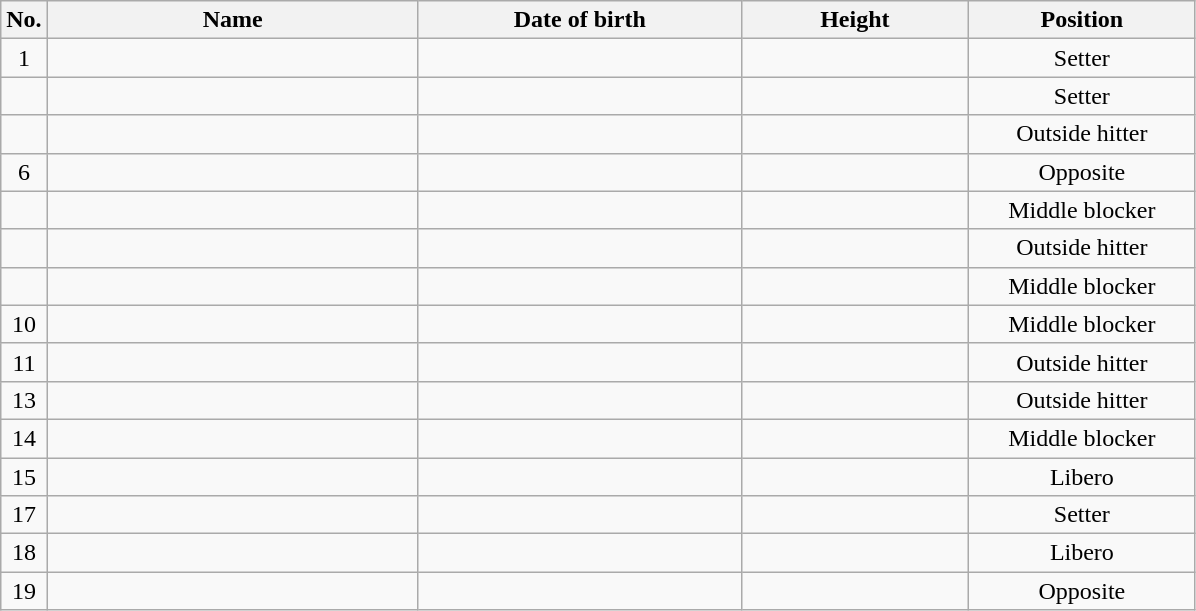<table class="wikitable sortable" style="font-size:100%; text-align:center;">
<tr>
<th>No.</th>
<th style="width:15em">Name</th>
<th style="width:13em">Date of birth</th>
<th style="width:9em">Height</th>
<th style="width:9em">Position</th>
</tr>
<tr>
<td>1</td>
<td align=left> </td>
<td></td>
<td></td>
<td>Setter</td>
</tr>
<tr>
<td></td>
<td align=left> </td>
<td></td>
<td></td>
<td>Setter</td>
</tr>
<tr>
<td></td>
<td align=left> </td>
<td></td>
<td></td>
<td>Outside hitter</td>
</tr>
<tr>
<td>6</td>
<td align=left> </td>
<td></td>
<td></td>
<td>Opposite</td>
</tr>
<tr>
<td></td>
<td align=left> </td>
<td></td>
<td></td>
<td>Middle blocker</td>
</tr>
<tr>
<td></td>
<td align=left> </td>
<td></td>
<td></td>
<td>Outside hitter</td>
</tr>
<tr>
<td></td>
<td align=left> </td>
<td></td>
<td></td>
<td>Middle blocker</td>
</tr>
<tr>
<td>10</td>
<td align=left> </td>
<td></td>
<td></td>
<td>Middle blocker</td>
</tr>
<tr>
<td>11</td>
<td align=left> </td>
<td></td>
<td></td>
<td>Outside hitter</td>
</tr>
<tr>
<td>13</td>
<td align=left> </td>
<td></td>
<td></td>
<td>Outside hitter</td>
</tr>
<tr>
<td>14</td>
<td align=left> </td>
<td></td>
<td></td>
<td>Middle blocker</td>
</tr>
<tr>
<td>15</td>
<td align=left> </td>
<td></td>
<td></td>
<td>Libero</td>
</tr>
<tr>
<td>17</td>
<td align=left> </td>
<td></td>
<td></td>
<td>Setter</td>
</tr>
<tr>
<td>18</td>
<td align=left> </td>
<td></td>
<td></td>
<td>Libero</td>
</tr>
<tr>
<td>19</td>
<td align=left> </td>
<td></td>
<td></td>
<td>Opposite</td>
</tr>
</table>
